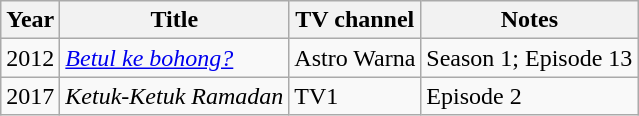<table class="wikitable">
<tr>
<th>Year</th>
<th>Title</th>
<th>TV channel</th>
<th>Notes</th>
</tr>
<tr>
<td>2012</td>
<td><em><a href='#'>Betul ke bohong?</a></em></td>
<td>Astro Warna</td>
<td>Season 1; Episode 13</td>
</tr>
<tr>
<td>2017</td>
<td><em>Ketuk-Ketuk Ramadan</em></td>
<td>TV1</td>
<td>Episode 2</td>
</tr>
</table>
